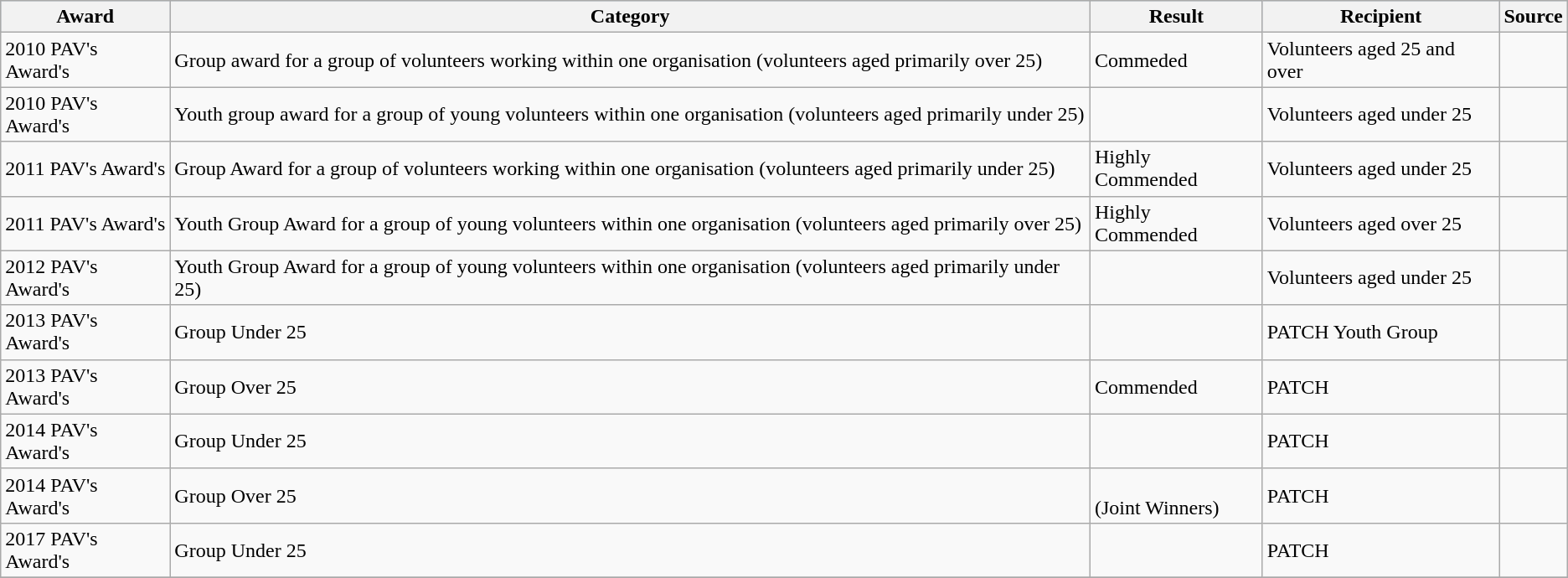<table class="wikitable">
<tr style="background:#b0c4de; text-align:center;">
<th>Award</th>
<th>Category</th>
<th>Result</th>
<th>Recipient</th>
<th>Source</th>
</tr>
<tr>
<td>2010 PAV's Award's</td>
<td>Group award for a group of volunteers working within one organisation (volunteers aged primarily over 25)</td>
<td>Commeded</td>
<td>Volunteers aged 25 and over</td>
<td align=center></td>
</tr>
<tr>
<td>2010 PAV's Award's</td>
<td>Youth group award for a group of young volunteers within one organisation (volunteers aged primarily under 25)</td>
<td></td>
<td>Volunteers aged under 25</td>
<td align=center></td>
</tr>
<tr>
<td>2011 PAV's Award's</td>
<td>Group Award for a group of volunteers working within one organisation (volunteers aged primarily under 25)</td>
<td>Highly Commended</td>
<td>Volunteers aged under 25</td>
<td align=center></td>
</tr>
<tr>
<td>2011 PAV's Award's</td>
<td>Youth Group Award for a group of young volunteers within one organisation (volunteers aged primarily over 25)</td>
<td>Highly Commended</td>
<td>Volunteers aged over 25</td>
<td align=center></td>
</tr>
<tr>
<td>2012 PAV's Award's</td>
<td>Youth Group Award for a group of young volunteers within one organisation (volunteers aged primarily under 25)</td>
<td></td>
<td>Volunteers aged under 25</td>
<td align=center></td>
</tr>
<tr>
<td>2013 PAV's Award's</td>
<td>Group Under 25</td>
<td></td>
<td>PATCH Youth Group</td>
<td align=center></td>
</tr>
<tr>
<td>2013 PAV's Award's</td>
<td>Group Over 25</td>
<td>Commended</td>
<td>PATCH</td>
<td align=center></td>
</tr>
<tr>
<td>2014 PAV's Award's</td>
<td>Group Under 25</td>
<td></td>
<td>PATCH</td>
<td align=center></td>
</tr>
<tr>
<td>2014 PAV's Award's</td>
<td>Group Over 25</td>
<td><br>(Joint Winners)</td>
<td>PATCH</td>
<td align=center></td>
</tr>
<tr>
<td>2017 PAV's Award's</td>
<td>Group Under 25</td>
<td></td>
<td>PATCH</td>
<td align=center></td>
</tr>
<tr>
</tr>
</table>
